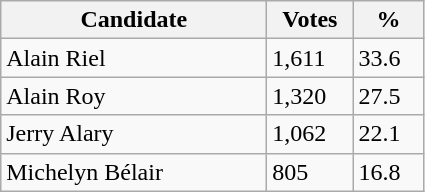<table class="wikitable">
<tr>
<th style="width: 170px">Candidate</th>
<th style="width: 50px">Votes</th>
<th style="width: 40px">%</th>
</tr>
<tr>
<td>Alain Riel</td>
<td>1,611</td>
<td>33.6</td>
</tr>
<tr>
<td>Alain Roy</td>
<td>1,320</td>
<td>27.5</td>
</tr>
<tr>
<td>Jerry Alary</td>
<td>1,062</td>
<td>22.1</td>
</tr>
<tr>
<td>Michelyn Bélair</td>
<td>805</td>
<td>16.8</td>
</tr>
</table>
